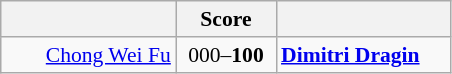<table class="wikitable" style="text-align: center; font-size:90% ">
<tr>
<th align="right" width="110"></th>
<th width="60">Score</th>
<th align="left" width="110"></th>
</tr>
<tr>
<td align=right><a href='#'>Chong Wei Fu</a> </td>
<td align=center>000–<strong>100</strong></td>
<td align=left> <strong><a href='#'>Dimitri Dragin</a></strong></td>
</tr>
</table>
